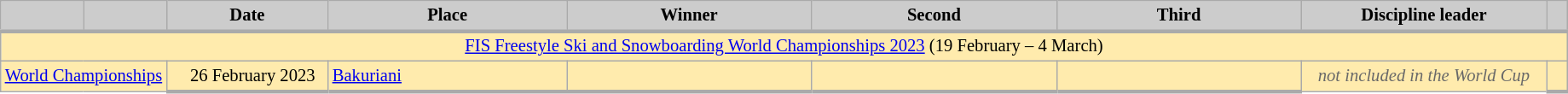<table class="wikitable plainrowheaders" style="background:#fff; font-size:86%; line-height:16px; border:grey solid 1px; border-collapse:collapse;">
<tr>
<th scope="col" style="background:#ccc; width=20 px;"></th>
<th scope="col" style="background:#ccc; width=30 px;"></th>
<th scope="col" style="background:#ccc; width:120px;">Date</th>
<th scope="col" style="background:#ccc; width:180px;">Place</th>
<th scope="col" style="background:#ccc; width:185px;">Winner</th>
<th scope="col" style="background:#ccc; width:185px;">Second</th>
<th scope="col" style="background:#ccc; width:185px;">Third</th>
<th scope="col" style="background:#ccc; width:185px;">Discipline leader</th>
<th scope="col" style="background:#ccc; width:10px;"></th>
</tr>
<tr style="background:#FFEBAD">
<td align=center style="border-top-width:3px" colspan=11><a href='#'>FIS Freestyle Ski and Snowboarding World Championships 2023</a> (19 February – 4 March)</td>
</tr>
<tr style="background:#FFEBAD">
<td colspan=2 align="center" style=color:#696969 style="border-bottom-width:3px"><a href='#'>World Championships</a></td>
<td style="border-bottom-width:3px" align="right">26 February 2023  </td>
<td style="border-bottom-width:3px"> <a href='#'>Bakuriani</a></td>
<td style="border-bottom-width:3px"></td>
<td style="border-bottom-width:3px"></td>
<td style="border-bottom-width:3px"></td>
<td align="center" style=color:#696969 style="border-bottom-width:3px"><em>not included in the World Cup</em></td>
<td style="border-bottom-width:3px"></td>
</tr>
</table>
